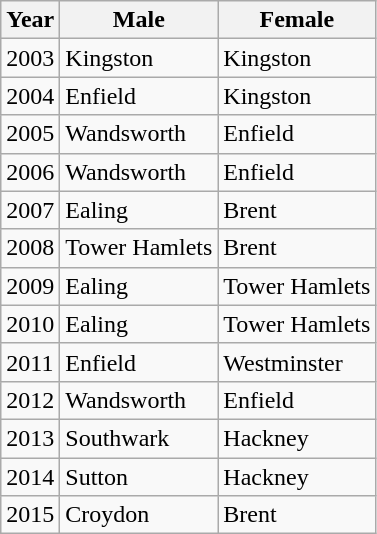<table class="wikitable">
<tr>
<th>Year</th>
<th>Male</th>
<th>Female</th>
</tr>
<tr>
<td>2003</td>
<td>Kingston</td>
<td>Kingston</td>
</tr>
<tr>
<td>2004</td>
<td>Enfield</td>
<td>Kingston</td>
</tr>
<tr>
<td>2005</td>
<td>Wandsworth</td>
<td>Enfield</td>
</tr>
<tr>
<td>2006</td>
<td>Wandsworth</td>
<td>Enfield</td>
</tr>
<tr>
<td>2007</td>
<td>Ealing</td>
<td>Brent</td>
</tr>
<tr>
<td>2008</td>
<td>Tower Hamlets</td>
<td>Brent</td>
</tr>
<tr>
<td>2009</td>
<td>Ealing</td>
<td>Tower Hamlets</td>
</tr>
<tr>
<td>2010</td>
<td>Ealing</td>
<td>Tower Hamlets</td>
</tr>
<tr>
<td>2011</td>
<td>Enfield</td>
<td>Westminster</td>
</tr>
<tr>
<td>2012</td>
<td>Wandsworth</td>
<td>Enfield</td>
</tr>
<tr>
<td>2013</td>
<td>Southwark</td>
<td>Hackney</td>
</tr>
<tr>
<td>2014</td>
<td>Sutton</td>
<td>Hackney</td>
</tr>
<tr>
<td>2015</td>
<td>Croydon</td>
<td>Brent</td>
</tr>
</table>
